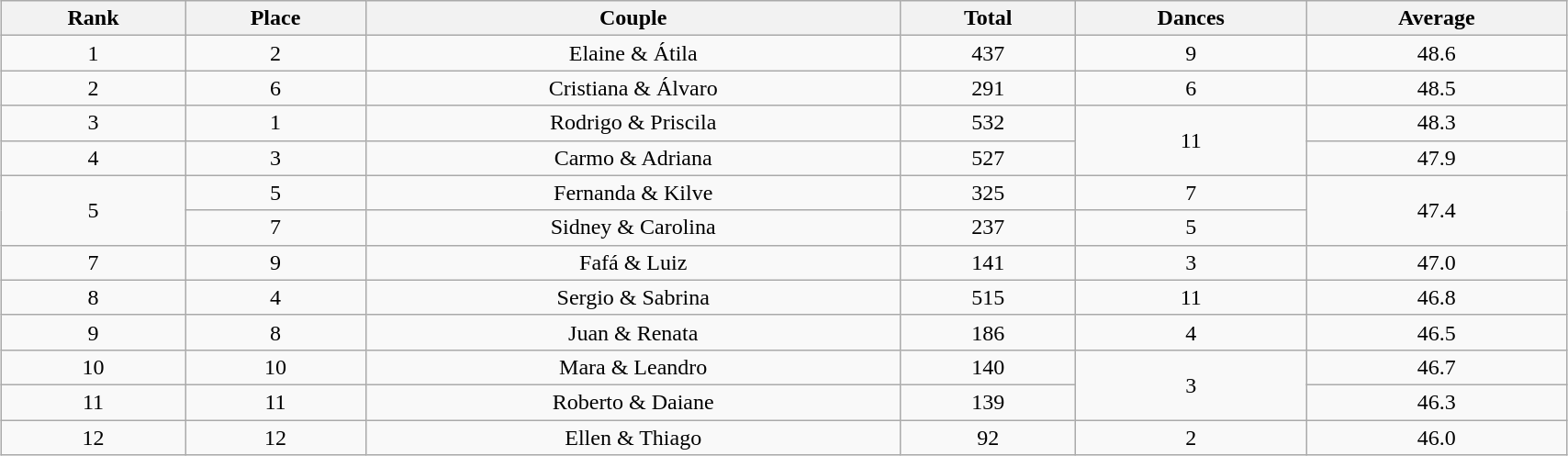<table class="wikitable sortable" style="text-align:center; margin: 5px; width: 90%">
<tr>
<th>Rank</th>
<th>Place</th>
<th>Couple</th>
<th>Total</th>
<th>Dances</th>
<th>Average</th>
</tr>
<tr>
<td>1</td>
<td>2</td>
<td>Elaine & Átila</td>
<td>437</td>
<td>9</td>
<td>48.6</td>
</tr>
<tr>
<td>2</td>
<td>6</td>
<td>Cristiana & Álvaro</td>
<td>291</td>
<td>6</td>
<td>48.5</td>
</tr>
<tr>
<td>3</td>
<td>1</td>
<td>Rodrigo & Priscila</td>
<td>532</td>
<td rowspan=2>11</td>
<td>48.3</td>
</tr>
<tr>
<td>4</td>
<td>3</td>
<td>Carmo & Adriana</td>
<td>527</td>
<td>47.9</td>
</tr>
<tr>
<td rowspan=2>5</td>
<td>5</td>
<td>Fernanda & Kilve</td>
<td>325</td>
<td>7</td>
<td rowspan=2>47.4</td>
</tr>
<tr>
<td>7</td>
<td>Sidney & Carolina</td>
<td>237</td>
<td>5</td>
</tr>
<tr>
<td>7</td>
<td>9</td>
<td>Fafá & Luiz</td>
<td>141</td>
<td>3</td>
<td>47.0</td>
</tr>
<tr>
<td>8</td>
<td>4</td>
<td>Sergio & Sabrina</td>
<td>515</td>
<td>11</td>
<td>46.8</td>
</tr>
<tr>
<td>9</td>
<td>8</td>
<td>Juan & Renata</td>
<td>186</td>
<td>4</td>
<td>46.5</td>
</tr>
<tr>
<td>10</td>
<td>10</td>
<td>Mara & Leandro</td>
<td>140</td>
<td rowspan=2>3</td>
<td>46.7</td>
</tr>
<tr>
<td>11</td>
<td>11</td>
<td>Roberto & Daiane</td>
<td>139</td>
<td>46.3</td>
</tr>
<tr>
<td>12</td>
<td>12</td>
<td>Ellen & Thiago</td>
<td>92</td>
<td>2</td>
<td>46.0</td>
</tr>
</table>
